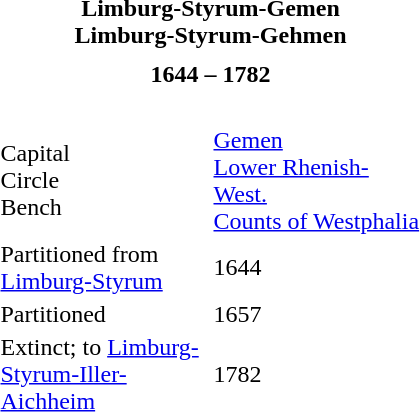<table align="right" class="toccolours">
<tr>
<td colspan=2 align="center"><strong>Limburg-Styrum-Gemen</strong><br><strong>Limburg-Styrum-Gehmen</strong></td>
</tr>
<tr>
<td colspan=2 align="center"></td>
</tr>
<tr>
<td colspan=2 align="center"><strong>1644 – 1782</strong></td>
</tr>
<tr>
<td><br></td>
</tr>
<tr>
<td width=138px>Capital<br>Circle<br>Bench</td>
<td width=138px><a href='#'>Gemen</a><br><a href='#'>Lower Rhenish-West.</a><br><a href='#'>Counts of Westphalia</a></td>
</tr>
<tr>
<td>Partitioned from <a href='#'>Limburg-Styrum</a></td>
<td>1644</td>
</tr>
<tr>
<td>Partitioned</td>
<td>1657</td>
</tr>
<tr>
<td>Extinct; to <a href='#'>Limburg-Styrum-Iller-Aichheim</a></td>
<td>1782</td>
</tr>
<tr>
</tr>
</table>
